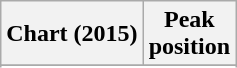<table class="wikitable sortable plainrowheaders" style="text-align:left">
<tr>
<th scope="col">Chart (2015)</th>
<th scope="col">Peak<br> position</th>
</tr>
<tr>
</tr>
<tr>
</tr>
<tr>
</tr>
<tr>
</tr>
</table>
